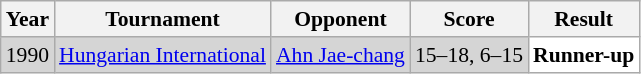<table class="sortable wikitable" style="font-size:90%;">
<tr>
<th>Year</th>
<th>Tournament</th>
<th>Opponent</th>
<th>Score</th>
<th>Result</th>
</tr>
<tr style="background:#D5D5D5">
<td align="center">1990</td>
<td align="left"><a href='#'>Hungarian International</a></td>
<td align="left"> <a href='#'>Ahn Jae-chang</a></td>
<td align="left">15–18, 6–15</td>
<td style="text-align:left; background:white"> <strong>Runner-up</strong></td>
</tr>
</table>
